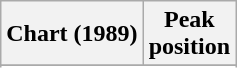<table class="wikitable sortable plainrowheaders">
<tr>
<th>Chart (1989)</th>
<th>Peak<br>position</th>
</tr>
<tr>
</tr>
<tr>
</tr>
</table>
